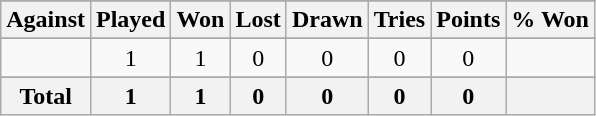<table class="sortable wikitable" style="text-align: center;">
<tr>
</tr>
<tr>
<th>Against</th>
<th>Played</th>
<th>Won</th>
<th>Lost</th>
<th>Drawn</th>
<th>Tries</th>
<th>Points</th>
<th>% Won</th>
</tr>
<tr bgcolor="#d0ffd0" align="center">
</tr>
<tr>
<td align="left"></td>
<td>1</td>
<td>1</td>
<td>0</td>
<td>0</td>
<td>0</td>
<td>0</td>
<td></td>
</tr>
<tr>
</tr>
<tr class="sortbottom">
<th>Total</th>
<th>1</th>
<th>1</th>
<th>0</th>
<th>0</th>
<th>0</th>
<th>0</th>
<th></th>
</tr>
</table>
